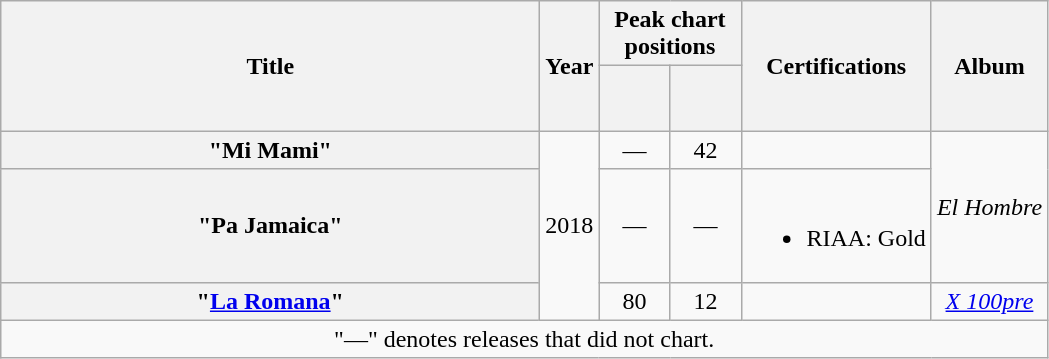<table class="wikitable plainrowheaders" style="text-align:center;" border="1">
<tr>
<th rowspan="2" style="width:22em;">Title</th>
<th rowspan="2">Year</th>
<th colspan="2">Peak chart positions</th>
<th rowspan="2">Certifications</th>
<th rowspan="2">Album</th>
</tr>
<tr>
<th width="40"><a href='#'></a><br></th>
<th width="40"><a href='#'> <br> </a><br></th>
</tr>
<tr>
<th scope="row">"Mi Mami"<br></th>
<td rowspan="3">2018</td>
<td>—</td>
<td>42</td>
<td></td>
<td rowspan="2"><em>El Hombre</em></td>
</tr>
<tr>
<th scope="row">"Pa Jamaica"</th>
<td>—</td>
<td>—</td>
<td><br><ul><li>RIAA: Gold</li></ul></td>
</tr>
<tr>
<th scope="row">"<a href='#'>La Romana</a>"<br></th>
<td>80</td>
<td>12</td>
<td></td>
<td><em><a href='#'>X 100pre</a></em></td>
</tr>
<tr>
<td colspan="11" align="center">"—" denotes releases that did not chart.</td>
</tr>
</table>
